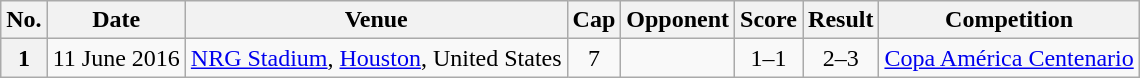<table class="wikitable sortable plainrowheaders">
<tr>
<th scope=col>No.</th>
<th scope=col data-sort-type=date>Date</th>
<th scope=col>Venue</th>
<th scope=col>Cap</th>
<th scope=col>Opponent</th>
<th scope=col>Score</th>
<th scope=col>Result</th>
<th scope=col>Competition</th>
</tr>
<tr>
<th scope=row>1</th>
<td>11 June 2016</td>
<td><a href='#'>NRG Stadium</a>, <a href='#'>Houston</a>, United States</td>
<td align=center>7</td>
<td></td>
<td align=center>1–1</td>
<td align=center>2–3</td>
<td><a href='#'>Copa América Centenario</a></td>
</tr>
</table>
